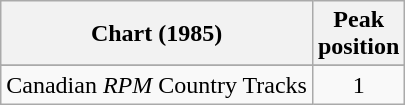<table class="wikitable sortable">
<tr>
<th align="left">Chart (1985)</th>
<th align="center">Peak<br>position</th>
</tr>
<tr>
</tr>
<tr>
<td align="left">Canadian <em>RPM</em> Country Tracks</td>
<td align="center">1</td>
</tr>
</table>
